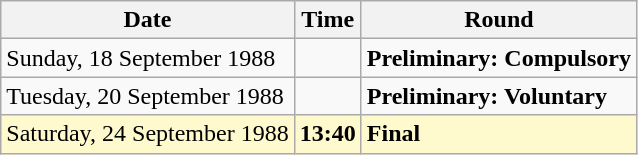<table class="wikitable">
<tr>
<th>Date</th>
<th>Time</th>
<th>Round</th>
</tr>
<tr>
<td>Sunday, 18 September 1988</td>
<td></td>
<td><strong>Preliminary: Compulsory</strong></td>
</tr>
<tr>
<td>Tuesday, 20 September 1988</td>
<td></td>
<td><strong>Preliminary: Voluntary</strong></td>
</tr>
<tr style=background:lemonchiffon>
<td>Saturday, 24 September 1988</td>
<td><strong>13:40</strong></td>
<td><strong>Final</strong></td>
</tr>
</table>
